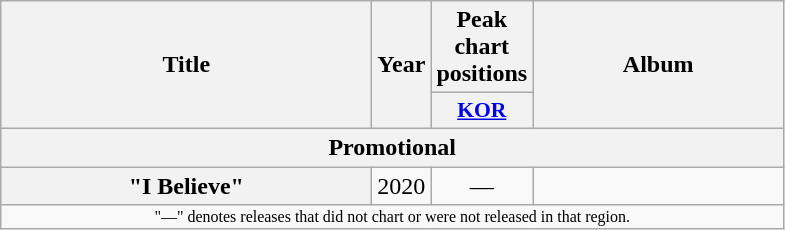<table class="wikitable plainrowheaders" style="text-align:center;">
<tr>
<th scope="col" rowspan="2" style="width:15em;">Title</th>
<th scope="col" rowspan="2" style="width:2em;">Year</th>
<th scope="col" colspan="1">Peak<br>chart<br>positions</th>
<th scope="col" rowspan="2" style="width:10em;">Album</th>
</tr>
<tr>
<th scope="col" style="width:3em;font-size:90%;"><a href='#'>KOR</a><br></th>
</tr>
<tr>
<th colspan="4">Promotional</th>
</tr>
<tr>
<th scope="row">"I Believe" <br></th>
<td>2020</td>
<td>—</td>
<td></td>
</tr>
<tr>
<td colspan="4" style="font-size:8pt;">"—" denotes releases that did not chart or were not released in that region.</td>
</tr>
</table>
